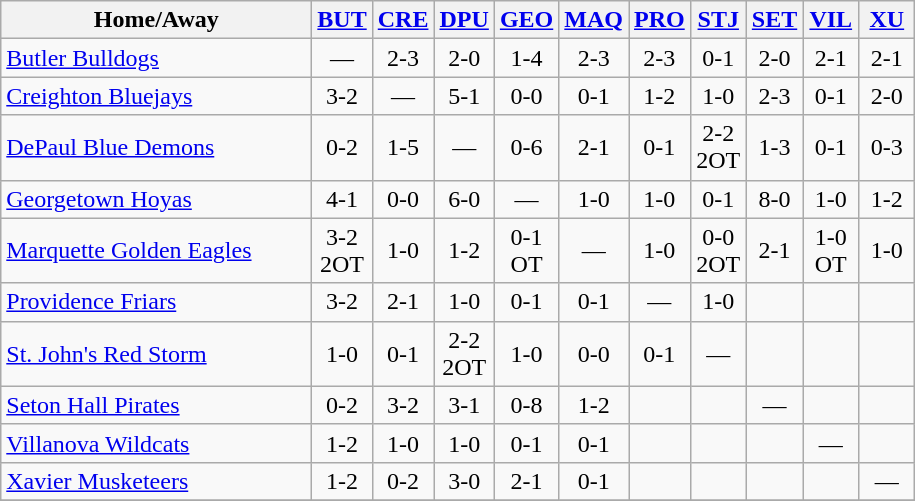<table class="wikitable" style="text-align: center">
<tr>
<th width="200">Home/Away</th>
<th width="30"><a href='#'>BUT</a></th>
<th width="30"><a href='#'>CRE</a></th>
<th width="30"><a href='#'>DPU</a></th>
<th width="30"><a href='#'>GEO</a></th>
<th width="30"><a href='#'>MAQ</a></th>
<th width="30"><a href='#'>PRO</a></th>
<th width="30"><a href='#'>STJ</a></th>
<th width="30"><a href='#'>SET</a></th>
<th width="30"><a href='#'>VIL</a></th>
<th width="30"><a href='#'>XU</a></th>
</tr>
<tr>
<td align=left><a href='#'>Butler Bulldogs</a></td>
<td>—</td>
<td>2-3</td>
<td>2-0</td>
<td>1-4</td>
<td>2-3</td>
<td>2-3</td>
<td>0-1</td>
<td>2-0</td>
<td>2-1</td>
<td>2-1</td>
</tr>
<tr>
<td align=left><a href='#'>Creighton Bluejays</a></td>
<td>3-2</td>
<td>—</td>
<td>5-1</td>
<td>0-0</td>
<td>0-1</td>
<td>1-2</td>
<td>1-0</td>
<td>2-3</td>
<td>0-1</td>
<td>2-0</td>
</tr>
<tr>
<td align=left><a href='#'>DePaul Blue Demons</a></td>
<td>0-2</td>
<td>1-5</td>
<td>—</td>
<td>0-6</td>
<td>2-1</td>
<td>0-1</td>
<td>2-2 2OT</td>
<td>1-3</td>
<td>0-1</td>
<td>0-3</td>
</tr>
<tr>
<td align=left><a href='#'>Georgetown Hoyas</a></td>
<td>4-1</td>
<td>0-0</td>
<td>6-0</td>
<td>—</td>
<td>1-0</td>
<td>1-0</td>
<td>0-1</td>
<td>8-0</td>
<td>1-0</td>
<td>1-2</td>
</tr>
<tr>
<td align=left><a href='#'>Marquette Golden Eagles</a></td>
<td>3-2 2OT</td>
<td>1-0</td>
<td>1-2</td>
<td>0-1 OT</td>
<td>—</td>
<td>1-0</td>
<td>0-0 2OT</td>
<td>2-1</td>
<td>1-0 OT</td>
<td>1-0</td>
</tr>
<tr>
<td align=left><a href='#'>Providence Friars</a></td>
<td>3-2</td>
<td>2-1</td>
<td>1-0</td>
<td>0-1</td>
<td>0-1</td>
<td>—</td>
<td>1-0</td>
<td></td>
<td></td>
<td></td>
</tr>
<tr>
<td align=left><a href='#'>St. John's Red Storm</a></td>
<td>1-0</td>
<td>0-1</td>
<td>2-2 2OT</td>
<td>1-0</td>
<td>0-0</td>
<td>0-1</td>
<td>—</td>
<td></td>
<td></td>
<td></td>
</tr>
<tr>
<td align=left><a href='#'>Seton Hall Pirates</a></td>
<td>0-2</td>
<td>3-2</td>
<td>3-1</td>
<td>0-8</td>
<td>1-2</td>
<td></td>
<td></td>
<td>—</td>
<td></td>
<td></td>
</tr>
<tr>
<td align=left><a href='#'>Villanova Wildcats</a></td>
<td>1-2</td>
<td>1-0</td>
<td>1-0</td>
<td>0-1</td>
<td>0-1</td>
<td></td>
<td></td>
<td></td>
<td>—</td>
<td></td>
</tr>
<tr>
<td align=left><a href='#'>Xavier Musketeers</a></td>
<td>1-2</td>
<td>0-2</td>
<td>3-0</td>
<td>2-1</td>
<td>0-1</td>
<td></td>
<td></td>
<td></td>
<td></td>
<td>—</td>
</tr>
<tr>
</tr>
</table>
